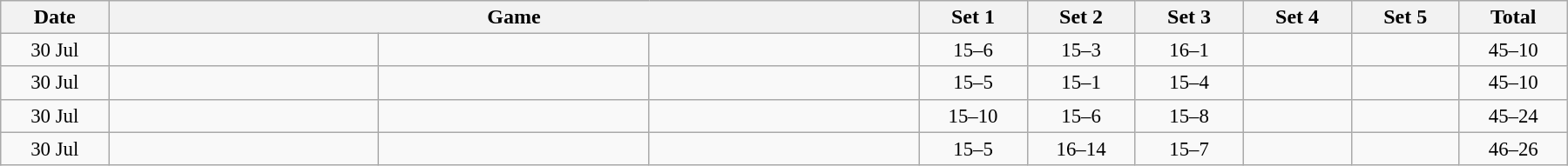<table width=1200 class="wikitable">
<tr>
<th width=6%>Date</th>
<th width=45% colspan=3>Game</th>
<th width=6%>Set 1</th>
<th width=6%>Set 2</th>
<th width=6%>Set 3</th>
<th width=6%>Set 4</th>
<th width=6%>Set 5</th>
<th width=6%>Total</th>
</tr>
<tr style=font-size:95%>
<td align=center>30 Jul</td>
<td align=center><strong></strong></td>
<td></td>
<td></td>
<td align=center>15–6</td>
<td align=center>15–3</td>
<td align=center>16–1</td>
<td align=center></td>
<td align=center></td>
<td align=center>45–10</td>
</tr>
<tr style=font-size:95%>
<td align=center>30 Jul</td>
<td align=center><strong></strong></td>
<td></td>
<td></td>
<td align=center>15–5</td>
<td align=center>15–1</td>
<td align=center>15–4</td>
<td align=center></td>
<td align=center></td>
<td align=center>45–10</td>
</tr>
<tr style=font-size:95%>
<td align=center>30 Jul</td>
<td align=center><strong></strong></td>
<td></td>
<td></td>
<td align=center>15–10</td>
<td align=center>15–6</td>
<td align=center>15–8</td>
<td align=center></td>
<td align=center></td>
<td align=center>45–24</td>
</tr>
<tr style=font-size:95%>
<td align=center>30 Jul</td>
<td align=center><strong></strong></td>
<td></td>
<td></td>
<td align=center>15–5</td>
<td align=center>16–14</td>
<td align=center>15–7</td>
<td align=center></td>
<td align=center></td>
<td align=center>46–26</td>
</tr>
</table>
